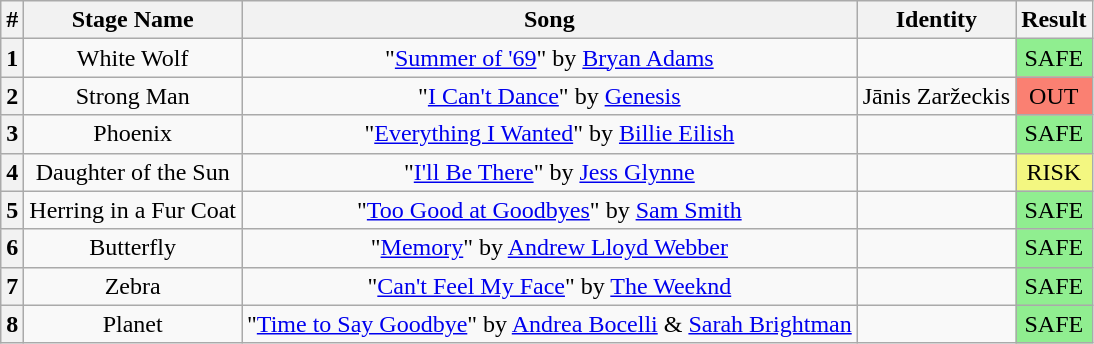<table class="wikitable plainrowheaders" style="text-align: center;">
<tr>
<th>#</th>
<th>Stage Name</th>
<th>Song</th>
<th>Identity</th>
<th>Result</th>
</tr>
<tr>
<th>1</th>
<td>White Wolf</td>
<td>"<a href='#'>Summer of '69</a>" by <a href='#'>Bryan Adams</a></td>
<td></td>
<td bgcolor="lightgreen">SAFE</td>
</tr>
<tr>
<th>2</th>
<td>Strong Man</td>
<td>"<a href='#'>I Can't Dance</a>" by <a href='#'>Genesis</a></td>
<td>Jānis Zaržeckis</td>
<td bgcolor="salmon">OUT</td>
</tr>
<tr>
<th>3</th>
<td>Phoenix</td>
<td>"<a href='#'>Everything I Wanted</a>" by <a href='#'>Billie Eilish</a></td>
<td></td>
<td bgcolor="lightgreen">SAFE</td>
</tr>
<tr>
<th>4</th>
<td>Daughter of the Sun</td>
<td>"<a href='#'>I'll Be There</a>" by <a href='#'>Jess Glynne</a></td>
<td></td>
<td bgcolor="#F3F781">RISK</td>
</tr>
<tr>
<th>5</th>
<td>Herring in a Fur Coat</td>
<td>"<a href='#'>Too Good at Goodbyes</a>" by <a href='#'>Sam Smith</a></td>
<td></td>
<td bgcolor="lightgreen">SAFE</td>
</tr>
<tr>
<th>6</th>
<td>Butterfly</td>
<td>"<a href='#'>Memory</a>" by <a href='#'>Andrew Lloyd Webber</a></td>
<td></td>
<td bgcolor="lightgreen">SAFE</td>
</tr>
<tr>
<th>7</th>
<td>Zebra</td>
<td>"<a href='#'>Can't Feel My Face</a>" by <a href='#'>The Weeknd</a></td>
<td></td>
<td bgcolor="lightgreen">SAFE</td>
</tr>
<tr>
<th>8</th>
<td>Planet</td>
<td>"<a href='#'>Time to Say Goodbye</a>" by <a href='#'>Andrea Bocelli</a> & <a href='#'>Sarah Brightman</a></td>
<td></td>
<td bgcolor="lightgreen">SAFE</td>
</tr>
</table>
